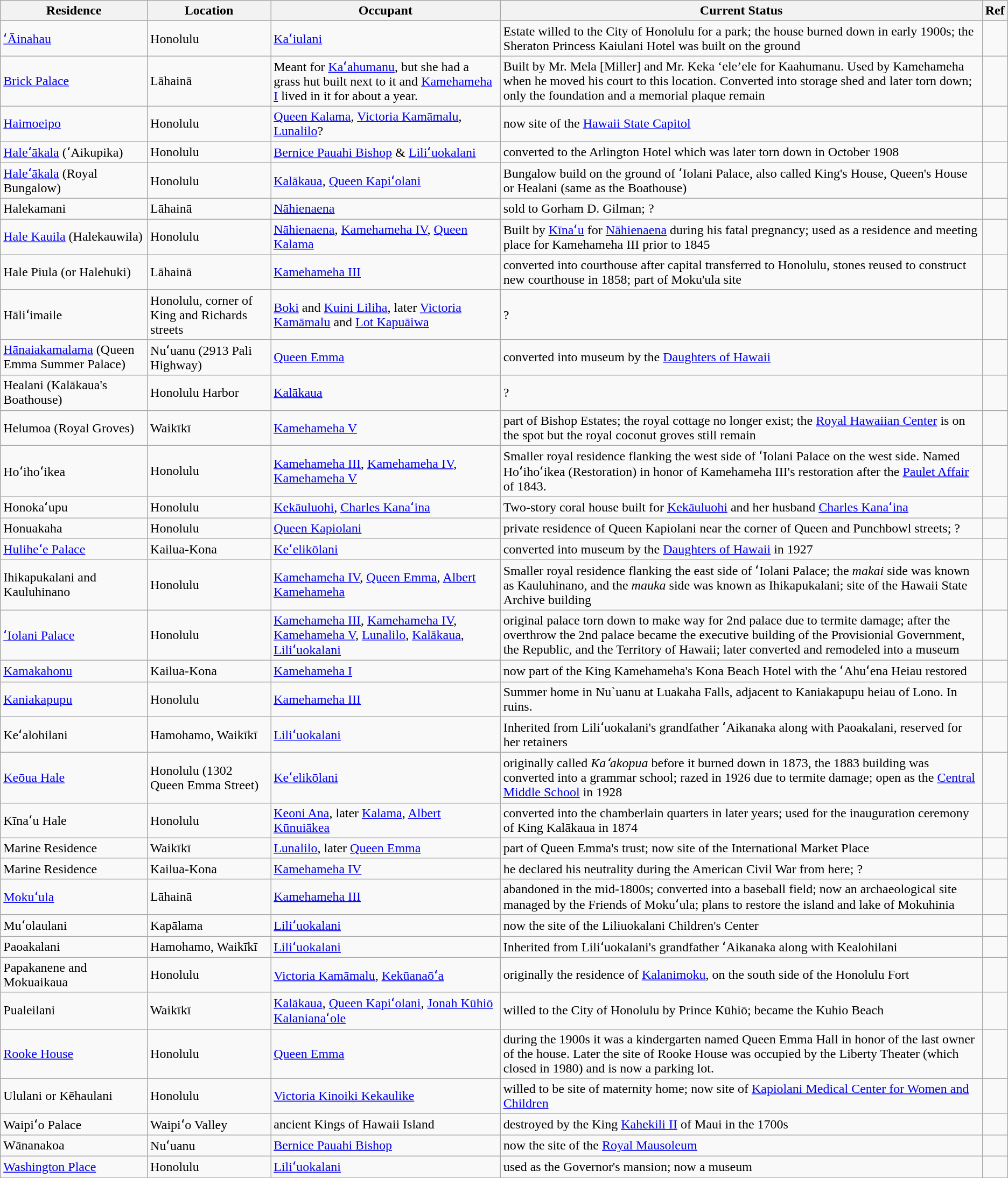<table class="wikitable sortable">
<tr>
<th>Residence</th>
<th>Location</th>
<th>Occupant</th>
<th class="unsortable">Current Status</th>
<th class="unsortable">Ref</th>
</tr>
<tr>
<td><a href='#'>ʻĀinahau</a></td>
<td>Honolulu</td>
<td><a href='#'>Kaʻiulani</a></td>
<td>Estate willed to the City of Honolulu for a park; the house burned down in early 1900s; the Sheraton Princess Kaiulani Hotel was built on the ground</td>
<td></td>
</tr>
<tr>
<td><a href='#'>Brick Palace</a></td>
<td>Lāhainā</td>
<td>Meant for <a href='#'>Kaʻahumanu</a>, but she had a grass hut built next to it and <a href='#'>Kamehameha I</a> lived in it for about a year.</td>
<td>Built by Mr. Mela [Miller] and Mr. Keka ‘ele’ele for Kaahumanu. Used by Kamehameha when he moved his court to this location. Converted into storage shed and later torn down; only the foundation and a memorial plaque remain</td>
<td></td>
</tr>
<tr>
<td><a href='#'>Haimoeipo</a></td>
<td>Honolulu</td>
<td><a href='#'>Queen Kalama</a>, <a href='#'>Victoria Kamāmalu</a>, <a href='#'>Lunalilo</a>?</td>
<td>now site of the <a href='#'>Hawaii State Capitol</a></td>
<td></td>
</tr>
<tr>
<td><a href='#'>Haleʻākala</a> (ʻAikupika)</td>
<td>Honolulu</td>
<td><a href='#'>Bernice Pauahi Bishop</a> & <a href='#'>Liliʻuokalani</a></td>
<td>converted to the Arlington Hotel which was later torn down in October 1908</td>
<td></td>
</tr>
<tr>
<td><a href='#'>Haleʻākala</a> (Royal Bungalow)</td>
<td>Honolulu</td>
<td><a href='#'>Kalākaua</a>, <a href='#'>Queen Kapiʻolani</a></td>
<td>Bungalow build on the ground of ʻIolani Palace, also called King's House, Queen's House or Healani (same as the Boathouse)</td>
<td></td>
</tr>
<tr>
<td>Halekamani</td>
<td>Lāhainā</td>
<td><a href='#'>Nāhienaena</a></td>
<td>sold to Gorham D. Gilman; ?</td>
<td></td>
</tr>
<tr>
<td><a href='#'>Hale Kauila</a> (Halekauwila)</td>
<td>Honolulu</td>
<td><a href='#'>Nāhienaena</a>, <a href='#'>Kamehameha IV</a>, <a href='#'>Queen Kalama</a></td>
<td>Built by <a href='#'>Kīnaʻu</a> for <a href='#'>Nāhienaena</a> during his fatal pregnancy; used as a residence and meeting place for Kamehameha III prior to 1845</td>
<td></td>
</tr>
<tr>
<td>Hale Piula (or Halehuki)</td>
<td>Lāhainā</td>
<td><a href='#'>Kamehameha III</a></td>
<td>converted into courthouse after capital transferred to Honolulu, stones reused to construct new courthouse in 1858; part of Moku'ula site </td>
<td></td>
</tr>
<tr>
<td>Hāliʻimaile</td>
<td>Honolulu, corner of King and Richards streets</td>
<td><a href='#'>Boki</a> and <a href='#'>Kuini Liliha</a>, later <a href='#'>Victoria Kamāmalu</a> and <a href='#'>Lot Kapuāiwa</a></td>
<td>?</td>
<td></td>
</tr>
<tr>
<td><a href='#'>Hānaiakamalama</a> (Queen Emma Summer Palace)</td>
<td>Nuʻuanu (2913 Pali Highway)</td>
<td><a href='#'>Queen Emma</a></td>
<td>converted into museum by the <a href='#'>Daughters of Hawaii</a></td>
<td></td>
</tr>
<tr>
<td>Healani (Kalākaua's Boathouse)</td>
<td>Honolulu Harbor</td>
<td><a href='#'>Kalākaua</a></td>
<td>?</td>
<td></td>
</tr>
<tr>
<td>Helumoa (Royal Groves)</td>
<td>Waikīkī</td>
<td><a href='#'>Kamehameha V</a></td>
<td>part of Bishop Estates; the royal cottage no longer exist; the <a href='#'>Royal Hawaiian Center</a> is on the spot but the royal coconut groves still remain</td>
<td></td>
</tr>
<tr>
<td>Hoʻihoʻikea</td>
<td>Honolulu</td>
<td><a href='#'>Kamehameha III</a>, <a href='#'>Kamehameha IV</a>, <a href='#'>Kamehameha V</a></td>
<td>Smaller royal residence flanking the west side of ʻIolani Palace on the west side. Named Hoʻihoʻikea (Restoration) in honor of Kamehameha III's restoration after the <a href='#'>Paulet Affair</a> of 1843.</td>
<td></td>
</tr>
<tr>
<td>Honokaʻupu</td>
<td>Honolulu</td>
<td><a href='#'>Kekāuluohi</a>, <a href='#'>Charles Kanaʻina</a></td>
<td>Two-story coral house built for <a href='#'>Kekāuluohi</a> and her husband <a href='#'>Charles Kanaʻina</a></td>
<td></td>
</tr>
<tr>
<td>Honuakaha</td>
<td>Honolulu</td>
<td><a href='#'>Queen Kapiolani</a></td>
<td>private residence of Queen Kapiolani near the corner of Queen and Punchbowl streets; ?</td>
<td></td>
</tr>
<tr>
<td><a href='#'>Huliheʻe Palace</a></td>
<td>Kailua-Kona</td>
<td><a href='#'>Keʻelikōlani</a></td>
<td>converted into museum by the <a href='#'>Daughters of Hawaii</a> in 1927</td>
<td></td>
</tr>
<tr>
<td>Ihikapukalani and Kauluhinano</td>
<td>Honolulu</td>
<td><a href='#'>Kamehameha IV</a>, <a href='#'>Queen Emma</a>, <a href='#'>Albert Kamehameha</a></td>
<td>Smaller royal residence flanking the east side of ʻIolani Palace; the <em>makai</em> side was known as Kauluhinano, and the <em>mauka</em> side was known as Ihikapukalani; site of the Hawaii State Archive building</td>
<td></td>
</tr>
<tr>
<td><a href='#'>ʻIolani Palace</a></td>
<td>Honolulu</td>
<td><a href='#'>Kamehameha III</a>, <a href='#'>Kamehameha IV</a>, <a href='#'>Kamehameha V</a>, <a href='#'>Lunalilo</a>, <a href='#'>Kalākaua</a>, <a href='#'>Liliʻuokalani</a></td>
<td>original palace torn down to make way for 2nd palace due to termite damage; after the overthrow the 2nd palace became the executive building of the Provisionial Government, the Republic, and the Territory of Hawaii; later converted and remodeled into a museum</td>
<td></td>
</tr>
<tr>
<td><a href='#'>Kamakahonu</a></td>
<td>Kailua-Kona</td>
<td><a href='#'>Kamehameha I</a></td>
<td>now part of the King Kamehameha's Kona Beach Hotel with the ʻAhuʻena Heiau restored</td>
<td></td>
</tr>
<tr>
<td><a href='#'>Kaniakapupu</a></td>
<td>Honolulu</td>
<td><a href='#'>Kamehameha III</a></td>
<td>Summer home in Nu`uanu at Luakaha Falls, adjacent to Kaniakapupu heiau of Lono. In ruins.</td>
<td></td>
</tr>
<tr>
<td>Keʻalohilani</td>
<td>Hamohamo, Waikīkī</td>
<td><a href='#'>Liliʻuokalani</a></td>
<td>Inherited from Liliʻuokalani's grandfather ʻAikanaka along with Paoakalani, reserved for her retainers</td>
<td></td>
</tr>
<tr>
<td><a href='#'>Keōua Hale</a></td>
<td>Honolulu (1302 Queen Emma Street)</td>
<td><a href='#'>Keʻelikōlani</a></td>
<td>originally called <em>Kaʻakopua</em> before it burned down in 1873, the 1883 building was converted into a grammar school; razed in 1926 due to termite damage; open as the <a href='#'>Central Middle School</a> in 1928</td>
<td></td>
</tr>
<tr>
<td>Kīnaʻu Hale</td>
<td>Honolulu</td>
<td><a href='#'>Keoni Ana</a>, later <a href='#'>Kalama</a>, <a href='#'>Albert Kūnuiākea</a></td>
<td>converted into the chamberlain quarters in later years; used for the inauguration ceremony of King Kalākaua in 1874</td>
<td></td>
</tr>
<tr>
<td>Marine Residence</td>
<td>Waikīkī</td>
<td><a href='#'>Lunalilo</a>, later <a href='#'>Queen Emma</a></td>
<td>part of Queen Emma's trust; now site of the International Market Place</td>
<td></td>
</tr>
<tr>
<td>Marine Residence</td>
<td>Kailua-Kona</td>
<td><a href='#'>Kamehameha IV</a></td>
<td>he declared his neutrality during the American Civil War from here; ?</td>
<td></td>
</tr>
<tr>
<td><a href='#'>Mokuʻula</a></td>
<td>Lāhainā</td>
<td><a href='#'>Kamehameha III</a></td>
<td>abandoned in the mid-1800s; converted into a baseball field; now an archaeological site managed by the Friends of Mokuʻula; plans to restore the island and lake of Mokuhinia</td>
<td></td>
</tr>
<tr>
<td>Muʻolaulani</td>
<td>Kapālama</td>
<td><a href='#'>Liliʻuokalani</a></td>
<td>now the site of the Liliuokalani Children's Center</td>
<td></td>
</tr>
<tr>
<td>Paoakalani</td>
<td>Hamohamo, Waikīkī</td>
<td><a href='#'>Liliʻuokalani</a></td>
<td>Inherited from Liliʻuokalani's grandfather ʻAikanaka along with Kealohilani</td>
<td></td>
</tr>
<tr>
<td>Papakanene and Mokuaikaua</td>
<td>Honolulu</td>
<td><a href='#'>Victoria Kamāmalu</a>, <a href='#'>Kekūanaōʻa</a></td>
<td>originally the residence of <a href='#'>Kalanimoku</a>, on the south side of the Honolulu Fort</td>
<td></td>
</tr>
<tr>
<td>Pualeilani</td>
<td>Waikīkī</td>
<td><a href='#'>Kalākaua</a>, <a href='#'>Queen Kapiʻolani</a>, <a href='#'>Jonah Kūhiō Kalanianaʻole</a></td>
<td>willed to the City of Honolulu by Prince Kūhiō; became the Kuhio Beach</td>
<td></td>
</tr>
<tr>
<td><a href='#'>Rooke House</a></td>
<td>Honolulu</td>
<td><a href='#'>Queen Emma</a></td>
<td>during the 1900s it was a kindergarten named Queen Emma Hall in honor of the last owner of the house. Later the site of Rooke House was occupied by the Liberty Theater (which closed in 1980) and is now a parking lot.</td>
<td></td>
</tr>
<tr>
<td>Ululani or Kēhaulani</td>
<td>Honolulu</td>
<td><a href='#'>Victoria Kinoiki Kekaulike</a></td>
<td>willed to be site of maternity home; now site of <a href='#'>Kapiolani Medical Center for Women and Children</a></td>
<td></td>
</tr>
<tr>
<td>Waipiʻo Palace</td>
<td>Waipiʻo Valley</td>
<td>ancient Kings of Hawaii Island</td>
<td>destroyed by the King <a href='#'>Kahekili II</a> of Maui in the 1700s</td>
<td></td>
</tr>
<tr>
<td>Wānanakoa</td>
<td>Nuʻuanu</td>
<td><a href='#'>Bernice Pauahi Bishop</a></td>
<td>now the site of the <a href='#'>Royal Mausoleum</a></td>
<td></td>
</tr>
<tr>
<td><a href='#'>Washington Place</a></td>
<td>Honolulu</td>
<td><a href='#'>Liliʻuokalani</a></td>
<td>used as the Governor's mansion; now a museum</td>
<td></td>
</tr>
<tr>
</tr>
</table>
